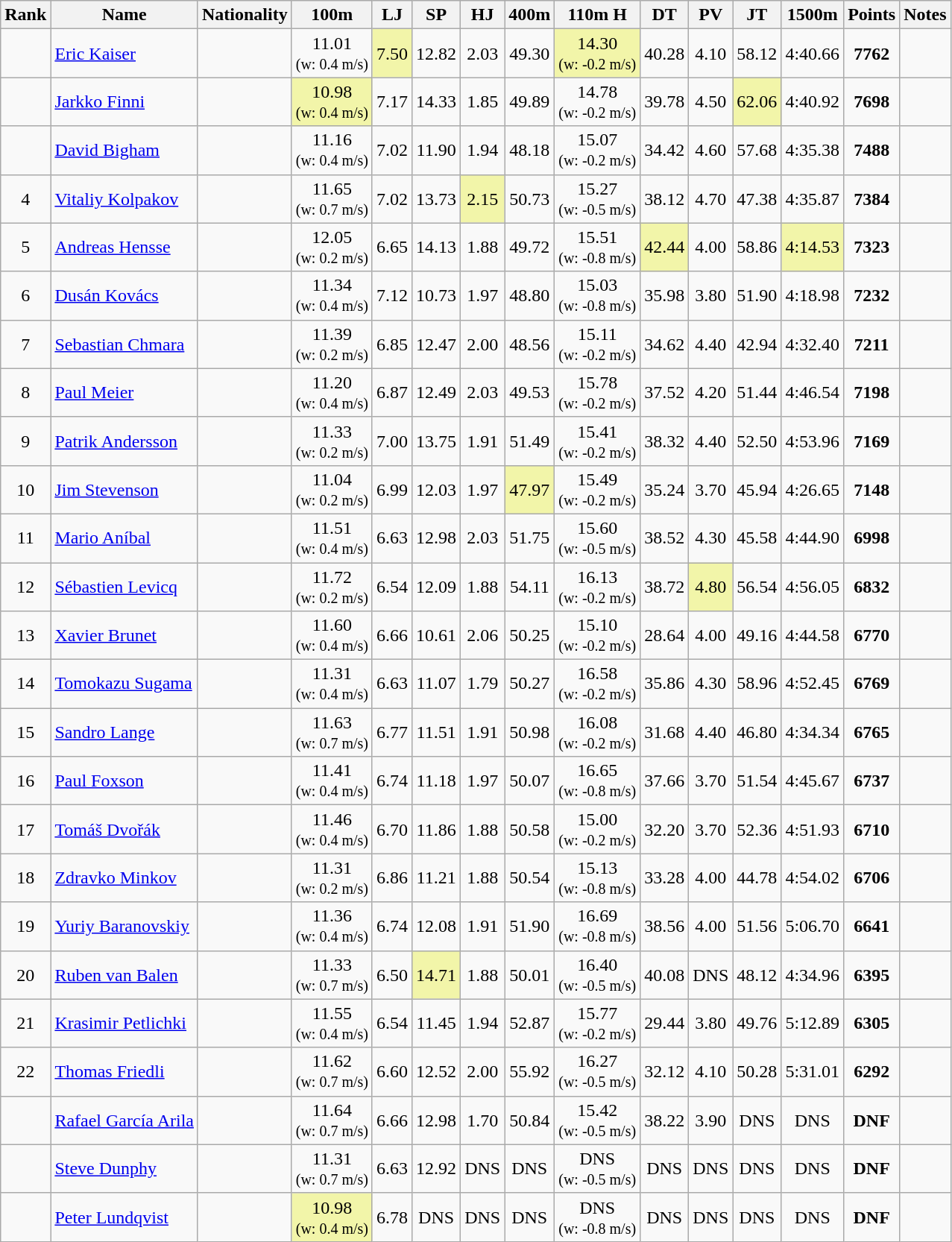<table class="wikitable sortable" style="text-align:center">
<tr>
<th>Rank</th>
<th>Name</th>
<th>Nationality</th>
<th>100m</th>
<th>LJ</th>
<th>SP</th>
<th>HJ</th>
<th>400m</th>
<th>110m H</th>
<th>DT</th>
<th>PV</th>
<th>JT</th>
<th>1500m</th>
<th>Points</th>
<th>Notes</th>
</tr>
<tr>
<td></td>
<td align=left><a href='#'>Eric Kaiser</a></td>
<td align=left></td>
<td>11.01<br><small>(w: 0.4 m/s)</small></td>
<td bgcolor=#F2F5A9>7.50</td>
<td>12.82</td>
<td>2.03</td>
<td>49.30</td>
<td bgcolor=#F2F5A9>14.30<br><small>(w: -0.2 m/s)</small></td>
<td>40.28</td>
<td>4.10</td>
<td>58.12</td>
<td>4:40.66</td>
<td><strong>7762</strong></td>
<td></td>
</tr>
<tr>
<td></td>
<td align=left><a href='#'>Jarkko Finni</a></td>
<td align=left></td>
<td bgcolor=#F2F5A9>10.98<br><small>(w: 0.4 m/s)</small></td>
<td>7.17</td>
<td>14.33</td>
<td>1.85</td>
<td>49.89</td>
<td>14.78<br><small>(w: -0.2 m/s)</small></td>
<td>39.78</td>
<td>4.50</td>
<td bgcolor=#F2F5A9>62.06</td>
<td>4:40.92</td>
<td><strong>7698</strong></td>
<td></td>
</tr>
<tr>
<td></td>
<td align=left><a href='#'>David Bigham</a></td>
<td align=left></td>
<td>11.16<br><small>(w: 0.4 m/s)</small></td>
<td>7.02</td>
<td>11.90</td>
<td>1.94</td>
<td>48.18</td>
<td>15.07<br><small>(w: -0.2 m/s)</small></td>
<td>34.42</td>
<td>4.60</td>
<td>57.68</td>
<td>4:35.38</td>
<td><strong>7488</strong></td>
<td></td>
</tr>
<tr>
<td>4</td>
<td align=left><a href='#'>Vitaliy Kolpakov</a></td>
<td align=left></td>
<td>11.65<br><small>(w: 0.7 m/s)</small></td>
<td>7.02</td>
<td>13.73</td>
<td bgcolor=#F2F5A9>2.15</td>
<td>50.73</td>
<td>15.27<br><small>(w: -0.5 m/s)</small></td>
<td>38.12</td>
<td>4.70</td>
<td>47.38</td>
<td>4:35.87</td>
<td><strong>7384</strong></td>
<td></td>
</tr>
<tr>
<td>5</td>
<td align=left><a href='#'>Andreas Hensse</a></td>
<td align=left></td>
<td>12.05<br><small>(w: 0.2 m/s)</small></td>
<td>6.65</td>
<td>14.13</td>
<td>1.88</td>
<td>49.72</td>
<td>15.51<br><small>(w: -0.8 m/s)</small></td>
<td bgcolor=#F2F5A9>42.44</td>
<td>4.00</td>
<td>58.86</td>
<td bgcolor=#F2F5A9>4:14.53</td>
<td><strong>7323</strong></td>
<td></td>
</tr>
<tr>
<td>6</td>
<td align=left><a href='#'>Dusán Kovács</a></td>
<td align=left></td>
<td>11.34<br><small>(w: 0.4 m/s)</small></td>
<td>7.12</td>
<td>10.73</td>
<td>1.97</td>
<td>48.80</td>
<td>15.03<br><small>(w: -0.8 m/s)</small></td>
<td>35.98</td>
<td>3.80</td>
<td>51.90</td>
<td>4:18.98</td>
<td><strong>7232</strong></td>
<td></td>
</tr>
<tr>
<td>7</td>
<td align=left><a href='#'>Sebastian Chmara</a></td>
<td align=left></td>
<td>11.39<br><small>(w: 0.2 m/s)</small></td>
<td>6.85</td>
<td>12.47</td>
<td>2.00</td>
<td>48.56</td>
<td>15.11<br><small>(w: -0.2 m/s)</small></td>
<td>34.62</td>
<td>4.40</td>
<td>42.94</td>
<td>4:32.40</td>
<td><strong>7211</strong></td>
<td></td>
</tr>
<tr>
<td>8</td>
<td align=left><a href='#'>Paul Meier</a></td>
<td align=left></td>
<td>11.20<br><small>(w: 0.4 m/s)</small></td>
<td>6.87</td>
<td>12.49</td>
<td>2.03</td>
<td>49.53</td>
<td>15.78<br><small>(w: -0.2 m/s)</small></td>
<td>37.52</td>
<td>4.20</td>
<td>51.44</td>
<td>4:46.54</td>
<td><strong>7198</strong></td>
<td></td>
</tr>
<tr>
<td>9</td>
<td align=left><a href='#'>Patrik Andersson</a></td>
<td align=left></td>
<td>11.33<br><small>(w: 0.2 m/s)</small></td>
<td>7.00</td>
<td>13.75</td>
<td>1.91</td>
<td>51.49</td>
<td>15.41<br><small>(w: -0.2 m/s)</small></td>
<td>38.32</td>
<td>4.40</td>
<td>52.50</td>
<td>4:53.96</td>
<td><strong>7169</strong></td>
<td></td>
</tr>
<tr>
<td>10</td>
<td align=left><a href='#'>Jim Stevenson</a></td>
<td align=left></td>
<td>11.04<br><small>(w: 0.2 m/s)</small></td>
<td>6.99</td>
<td>12.03</td>
<td>1.97</td>
<td bgcolor=#F2F5A9>47.97</td>
<td>15.49<br><small>(w: -0.2 m/s)</small></td>
<td>35.24</td>
<td>3.70</td>
<td>45.94</td>
<td>4:26.65</td>
<td><strong>7148</strong></td>
<td></td>
</tr>
<tr>
<td>11</td>
<td align=left><a href='#'>Mario Aníbal</a></td>
<td align=left></td>
<td>11.51<br><small>(w: 0.4 m/s)</small></td>
<td>6.63</td>
<td>12.98</td>
<td>2.03</td>
<td>51.75</td>
<td>15.60<br><small>(w: -0.5 m/s)</small></td>
<td>38.52</td>
<td>4.30</td>
<td>45.58</td>
<td>4:44.90</td>
<td><strong>6998</strong></td>
<td></td>
</tr>
<tr>
<td>12</td>
<td align=left><a href='#'>Sébastien Levicq</a></td>
<td align=left></td>
<td>11.72<br><small>(w: 0.2 m/s)</small></td>
<td>6.54</td>
<td>12.09</td>
<td>1.88</td>
<td>54.11</td>
<td>16.13<br><small>(w: -0.2 m/s)</small></td>
<td>38.72</td>
<td bgcolor=#F2F5A9>4.80</td>
<td>56.54</td>
<td>4:56.05</td>
<td><strong>6832</strong></td>
<td></td>
</tr>
<tr>
<td>13</td>
<td align=left><a href='#'>Xavier Brunet</a></td>
<td align=left></td>
<td>11.60<br><small>(w: 0.4 m/s)</small></td>
<td>6.66</td>
<td>10.61</td>
<td>2.06</td>
<td>50.25</td>
<td>15.10<br><small>(w: -0.2 m/s)</small></td>
<td>28.64</td>
<td>4.00</td>
<td>49.16</td>
<td>4:44.58</td>
<td><strong>6770</strong></td>
<td></td>
</tr>
<tr>
<td>14</td>
<td align=left><a href='#'>Tomokazu Sugama</a></td>
<td align=left></td>
<td>11.31<br><small>(w: 0.4 m/s)</small></td>
<td>6.63</td>
<td>11.07</td>
<td>1.79</td>
<td>50.27</td>
<td>16.58<br><small>(w: -0.2 m/s)</small></td>
<td>35.86</td>
<td>4.30</td>
<td>58.96</td>
<td>4:52.45</td>
<td><strong>6769</strong></td>
<td></td>
</tr>
<tr>
<td>15</td>
<td align=left><a href='#'>Sandro Lange</a></td>
<td align=left></td>
<td>11.63<br><small>(w: 0.7 m/s)</small></td>
<td>6.77</td>
<td>11.51</td>
<td>1.91</td>
<td>50.98</td>
<td>16.08<br><small>(w: -0.2 m/s)</small></td>
<td>31.68</td>
<td>4.40</td>
<td>46.80</td>
<td>4:34.34</td>
<td><strong>6765</strong></td>
<td></td>
</tr>
<tr>
<td>16</td>
<td align=left><a href='#'>Paul Foxson</a></td>
<td align=left></td>
<td>11.41<br><small>(w: 0.4 m/s)</small></td>
<td>6.74</td>
<td>11.18</td>
<td>1.97</td>
<td>50.07</td>
<td>16.65<br><small>(w: -0.8 m/s)</small></td>
<td>37.66</td>
<td>3.70</td>
<td>51.54</td>
<td>4:45.67</td>
<td><strong>6737</strong></td>
<td></td>
</tr>
<tr>
<td>17</td>
<td align=left><a href='#'>Tomáš Dvořák</a></td>
<td align=left></td>
<td>11.46<br><small>(w: 0.4 m/s)</small></td>
<td>6.70</td>
<td>11.86</td>
<td>1.88</td>
<td>50.58</td>
<td>15.00<br><small>(w: -0.2 m/s)</small></td>
<td>32.20</td>
<td>3.70</td>
<td>52.36</td>
<td>4:51.93</td>
<td><strong>6710</strong></td>
<td></td>
</tr>
<tr>
<td>18</td>
<td align=left><a href='#'>Zdravko Minkov</a></td>
<td align=left></td>
<td>11.31<br><small>(w: 0.2 m/s)</small></td>
<td>6.86</td>
<td>11.21</td>
<td>1.88</td>
<td>50.54</td>
<td>15.13<br><small>(w: -0.8 m/s)</small></td>
<td>33.28</td>
<td>4.00</td>
<td>44.78</td>
<td>4:54.02</td>
<td><strong>6706</strong></td>
<td></td>
</tr>
<tr>
<td>19</td>
<td align=left><a href='#'>Yuriy Baranovskiy</a></td>
<td align=left></td>
<td>11.36<br><small>(w: 0.4 m/s)</small></td>
<td>6.74</td>
<td>12.08</td>
<td>1.91</td>
<td>51.90</td>
<td>16.69<br><small>(w: -0.8 m/s)</small></td>
<td>38.56</td>
<td>4.00</td>
<td>51.56</td>
<td>5:06.70</td>
<td><strong>6641</strong></td>
<td></td>
</tr>
<tr>
<td>20</td>
<td align=left><a href='#'>Ruben van Balen</a></td>
<td align=left></td>
<td>11.33<br><small>(w: 0.7 m/s)</small></td>
<td>6.50</td>
<td bgcolor=#F2F5A9>14.71</td>
<td>1.88</td>
<td>50.01</td>
<td>16.40<br><small>(w: -0.5 m/s)</small></td>
<td>40.08</td>
<td>DNS</td>
<td>48.12</td>
<td>4:34.96</td>
<td><strong>6395</strong></td>
<td></td>
</tr>
<tr>
<td>21</td>
<td align=left><a href='#'>Krasimir Petlichki</a></td>
<td align=left></td>
<td>11.55<br><small>(w: 0.4 m/s)</small></td>
<td>6.54</td>
<td>11.45</td>
<td>1.94</td>
<td>52.87</td>
<td>15.77<br><small>(w: -0.2 m/s)</small></td>
<td>29.44</td>
<td>3.80</td>
<td>49.76</td>
<td>5:12.89</td>
<td><strong>6305</strong></td>
<td></td>
</tr>
<tr>
<td>22</td>
<td align=left><a href='#'>Thomas Friedli</a></td>
<td align=left></td>
<td>11.62<br><small>(w: 0.7 m/s)</small></td>
<td>6.60</td>
<td>12.52</td>
<td>2.00</td>
<td>55.92</td>
<td>16.27<br><small>(w: -0.5 m/s)</small></td>
<td>32.12</td>
<td>4.10</td>
<td>50.28</td>
<td>5:31.01</td>
<td><strong>6292</strong></td>
<td></td>
</tr>
<tr>
<td></td>
<td align=left><a href='#'>Rafael García Arila</a></td>
<td align=left></td>
<td>11.64<br><small>(w: 0.7 m/s)</small></td>
<td>6.66</td>
<td>12.98</td>
<td>1.70</td>
<td>50.84</td>
<td>15.42<br><small>(w: -0.5 m/s)</small></td>
<td>38.22</td>
<td>3.90</td>
<td>DNS</td>
<td>DNS</td>
<td><strong>DNF</strong></td>
<td></td>
</tr>
<tr>
<td></td>
<td align=left><a href='#'>Steve Dunphy</a></td>
<td align=left></td>
<td>11.31<br><small>(w: 0.7 m/s)</small></td>
<td>6.63</td>
<td>12.92</td>
<td>DNS</td>
<td>DNS</td>
<td>DNS<br><small>(w: -0.5 m/s)</small></td>
<td>DNS</td>
<td>DNS</td>
<td>DNS</td>
<td>DNS</td>
<td><strong>DNF</strong></td>
<td></td>
</tr>
<tr>
<td></td>
<td align=left><a href='#'>Peter Lundqvist</a></td>
<td align=left></td>
<td bgcolor=#F2F5A9>10.98<br><small>(w: 0.4 m/s)</small></td>
<td>6.78</td>
<td>DNS</td>
<td>DNS</td>
<td>DNS</td>
<td>DNS<br><small>(w: -0.8 m/s)</small></td>
<td>DNS</td>
<td>DNS</td>
<td>DNS</td>
<td>DNS</td>
<td><strong>DNF</strong></td>
<td></td>
</tr>
</table>
